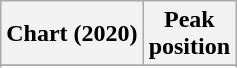<table class="wikitable sortable plainrowheaders" style="text-align:center">
<tr>
<th scope="col">Chart (2020)</th>
<th scope="col">Peak<br>position</th>
</tr>
<tr>
</tr>
<tr>
</tr>
<tr>
</tr>
<tr>
</tr>
<tr>
</tr>
</table>
